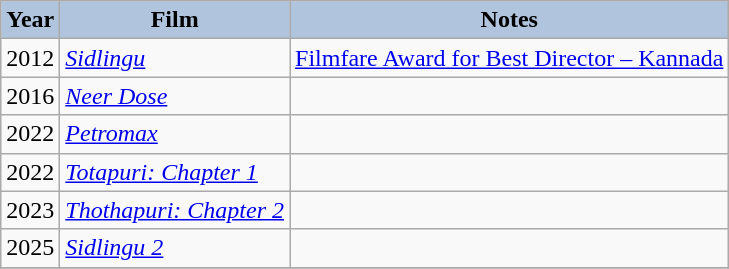<table class="wikitable sortable">
<tr>
<th style="background:#B0C4DE;">Year</th>
<th style="background:#B0C4DE;">Film</th>
<th style="background:#B0C4DE;">Notes</th>
</tr>
<tr>
<td>2012</td>
<td><em><a href='#'>Sidlingu</a></em></td>
<td><a href='#'>Filmfare Award for Best Director – Kannada</a></td>
</tr>
<tr>
<td>2016</td>
<td><em><a href='#'>Neer Dose</a></em></td>
<td></td>
</tr>
<tr>
<td>2022</td>
<td><em><a href='#'>Petromax</a></em></td>
<td></td>
</tr>
<tr>
<td>2022</td>
<td><em><a href='#'>Totapuri: Chapter 1</a></em></td>
<td></td>
</tr>
<tr>
<td>2023</td>
<td><em><a href='#'>Thothapuri: Chapter 2</a></em></td>
<td></td>
</tr>
<tr>
<td>2025</td>
<td><em><a href='#'>Sidlingu 2</a></em></td>
<td></td>
</tr>
<tr>
</tr>
</table>
